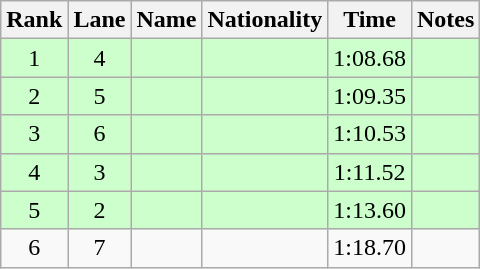<table class="wikitable sortable" style="text-align:center">
<tr>
<th>Rank</th>
<th>Lane</th>
<th>Name</th>
<th>Nationality</th>
<th>Time</th>
<th>Notes</th>
</tr>
<tr bgcolor=ccffcc>
<td>1</td>
<td>4</td>
<td align=left></td>
<td align=left></td>
<td>1:08.68</td>
<td><strong></strong></td>
</tr>
<tr bgcolor=ccffcc>
<td>2</td>
<td>5</td>
<td align=left></td>
<td align=left></td>
<td>1:09.35</td>
<td><strong></strong></td>
</tr>
<tr bgcolor=ccffcc>
<td>3</td>
<td>6</td>
<td align=left></td>
<td align=left></td>
<td>1:10.53</td>
<td><strong></strong></td>
</tr>
<tr bgcolor=ccffcc>
<td>4</td>
<td>3</td>
<td align=left></td>
<td align=left></td>
<td>1:11.52</td>
<td><strong></strong></td>
</tr>
<tr bgcolor=ccffcc>
<td>5</td>
<td>2</td>
<td align=left></td>
<td align=left></td>
<td>1:13.60</td>
<td><strong></strong></td>
</tr>
<tr>
<td>6</td>
<td>7</td>
<td align=left></td>
<td align=left></td>
<td>1:18.70</td>
<td></td>
</tr>
</table>
